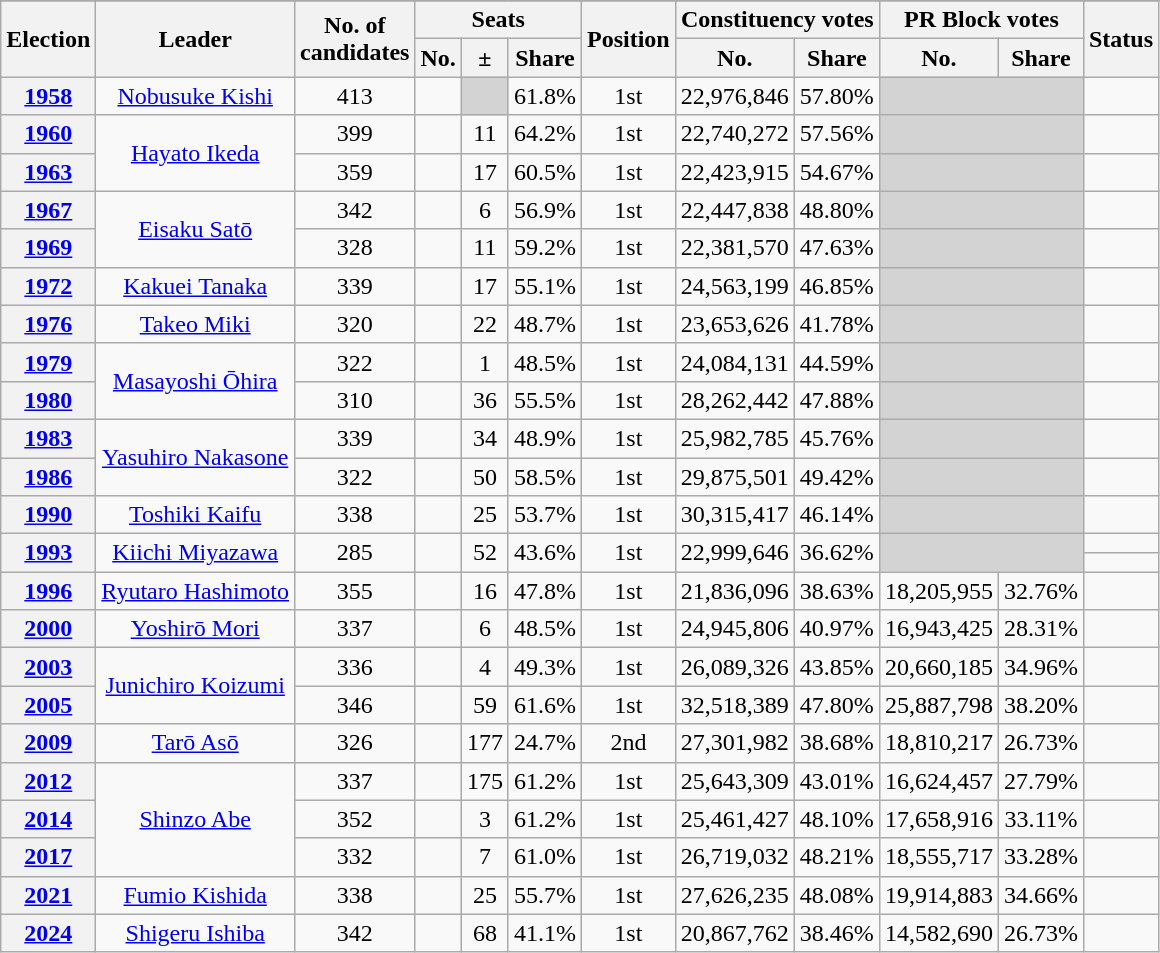<table class="wikitable sortable">
<tr>
</tr>
<tr>
<th rowspan=2>Election</th>
<th rowspan=2>Leader</th>
<th rowspan=2>No. of<br>candidates</th>
<th colspan=3>Seats</th>
<th rowspan=2>Position</th>
<th colspan=2>Constituency votes</th>
<th colspan=2>PR Block votes</th>
<th rowspan=2>Status</th>
</tr>
<tr>
<th>No.</th>
<th>±</th>
<th>Share</th>
<th>No.</th>
<th>Share</th>
<th>No.</th>
<th>Share</th>
</tr>
<tr style="text-align:center;">
<th><a href='#'>1958</a></th>
<td><a href='#'>Nobusuke Kishi</a></td>
<td>413</td>
<td></td>
<td bgcolor="lightgrey"></td>
<td>61.8%</td>
<td>1st</td>
<td>22,976,846</td>
<td>57.80%</td>
<td colspan=2 bgcolor="lightgrey"></td>
<td></td>
</tr>
<tr style="text-align:center;">
<th><a href='#'>1960</a></th>
<td rowspan="2"><a href='#'>Hayato Ikeda</a></td>
<td>399</td>
<td></td>
<td> 11</td>
<td>64.2%</td>
<td> 1st</td>
<td>22,740,272</td>
<td>57.56%</td>
<td colspan=2 bgcolor="lightgrey"></td>
<td></td>
</tr>
<tr style="text-align:center;">
<th><a href='#'>1963</a></th>
<td>359</td>
<td></td>
<td> 17</td>
<td>60.5%</td>
<td> 1st</td>
<td>22,423,915</td>
<td>54.67%</td>
<td colspan=2 bgcolor="lightgrey"></td>
<td></td>
</tr>
<tr style="text-align:center;">
<th><a href='#'>1967</a></th>
<td rowspan="2"><a href='#'>Eisaku Satō</a></td>
<td>342</td>
<td></td>
<td> 6</td>
<td>56.9%</td>
<td> 1st</td>
<td>22,447,838</td>
<td>48.80%</td>
<td colspan=2 bgcolor="lightgrey"></td>
<td></td>
</tr>
<tr style="text-align:center;">
<th><a href='#'>1969</a></th>
<td>328</td>
<td></td>
<td> 11</td>
<td>59.2%</td>
<td> 1st</td>
<td>22,381,570</td>
<td>47.63%</td>
<td colspan=2 bgcolor="lightgrey"></td>
<td></td>
</tr>
<tr style="text-align:center;">
<th><a href='#'>1972</a></th>
<td><a href='#'>Kakuei Tanaka</a></td>
<td>339</td>
<td></td>
<td> 17</td>
<td>55.1%</td>
<td> 1st</td>
<td>24,563,199</td>
<td>46.85%</td>
<td colspan=2 bgcolor="lightgrey"></td>
<td></td>
</tr>
<tr style="text-align:center;">
<th><a href='#'>1976</a></th>
<td><a href='#'>Takeo Miki</a></td>
<td>320</td>
<td></td>
<td> 22</td>
<td>48.7%</td>
<td> 1st</td>
<td>23,653,626</td>
<td>41.78%</td>
<td colspan=2 bgcolor="lightgrey"></td>
<td></td>
</tr>
<tr style="text-align:center;">
<th><a href='#'>1979</a></th>
<td rowspan="2"><a href='#'>Masayoshi Ōhira</a></td>
<td>322</td>
<td></td>
<td> 1</td>
<td>48.5%</td>
<td> 1st</td>
<td>24,084,131</td>
<td>44.59%</td>
<td colspan=2 bgcolor="lightgrey"></td>
<td></td>
</tr>
<tr style="text-align:center;">
<th><a href='#'>1980</a></th>
<td>310</td>
<td></td>
<td> 36</td>
<td>55.5%</td>
<td> 1st</td>
<td>28,262,442</td>
<td>47.88%</td>
<td colspan=2 bgcolor="lightgrey"></td>
<td></td>
</tr>
<tr style="text-align:center;">
<th><a href='#'>1983</a></th>
<td rowspan="2"><a href='#'>Yasuhiro Nakasone</a></td>
<td>339</td>
<td></td>
<td> 34</td>
<td>48.9%</td>
<td> 1st</td>
<td>25,982,785</td>
<td>45.76%</td>
<td colspan=2 bgcolor="lightgrey"></td>
<td></td>
</tr>
<tr style="text-align:center;">
<th><a href='#'>1986</a></th>
<td>322</td>
<td></td>
<td> 50</td>
<td>58.5%</td>
<td> 1st</td>
<td>29,875,501</td>
<td>49.42%</td>
<td colspan=2 bgcolor="lightgrey"></td>
<td></td>
</tr>
<tr style="text-align:center;">
<th><a href='#'>1990</a></th>
<td><a href='#'>Toshiki Kaifu</a></td>
<td>338</td>
<td></td>
<td> 25</td>
<td>53.7%</td>
<td> 1st</td>
<td>30,315,417</td>
<td>46.14%</td>
<td colspan=2 bgcolor="lightgrey"></td>
<td></td>
</tr>
<tr style="text-align:center;">
<th rowspan=2><a href='#'>1993</a></th>
<td rowspan=2><a href='#'>Kiichi Miyazawa</a></td>
<td rowspan=2>285</td>
<td rowspan=2></td>
<td rowspan=2> 52</td>
<td rowspan=2>43.6%</td>
<td rowspan=2> 1st</td>
<td rowspan=2>22,999,646</td>
<td rowspan=2>36.62%</td>
<td colspan=2 rowspan=2 bgcolor="lightgrey"></td>
<td></td>
</tr>
<tr style="text-align:center;">
<td></td>
</tr>
<tr style="text-align:center;">
<th><a href='#'>1996</a></th>
<td><a href='#'>Ryutaro Hashimoto</a></td>
<td>355</td>
<td></td>
<td> 16</td>
<td>47.8%</td>
<td> 1st</td>
<td>21,836,096</td>
<td>38.63%</td>
<td>18,205,955</td>
<td>32.76%</td>
<td></td>
</tr>
<tr style="text-align:center;">
<th><a href='#'>2000</a></th>
<td><a href='#'>Yoshirō Mori</a></td>
<td>337</td>
<td></td>
<td> 6</td>
<td>48.5%</td>
<td> 1st</td>
<td>24,945,806</td>
<td>40.97%</td>
<td>16,943,425</td>
<td>28.31%</td>
<td></td>
</tr>
<tr style="text-align:center;">
<th><a href='#'>2003</a></th>
<td rowspan="2"><a href='#'>Junichiro Koizumi</a></td>
<td>336</td>
<td></td>
<td> 4</td>
<td>49.3%</td>
<td> 1st</td>
<td>26,089,326</td>
<td>43.85%</td>
<td>20,660,185</td>
<td>34.96%</td>
<td></td>
</tr>
<tr style="text-align:center;">
<th><a href='#'>2005</a></th>
<td>346</td>
<td></td>
<td> 59</td>
<td>61.6%</td>
<td> 1st</td>
<td>32,518,389</td>
<td>47.80%</td>
<td>25,887,798</td>
<td>38.20%</td>
<td></td>
</tr>
<tr style="text-align:center;">
<th><a href='#'>2009</a></th>
<td><a href='#'>Tarō Asō</a></td>
<td>326</td>
<td></td>
<td> 177</td>
<td>24.7%</td>
<td> 2nd</td>
<td>27,301,982</td>
<td>38.68%</td>
<td>18,810,217</td>
<td>26.73%</td>
<td></td>
</tr>
<tr style="text-align:center;">
<th><a href='#'>2012</a></th>
<td rowspan="3"><a href='#'>Shinzo Abe</a></td>
<td>337</td>
<td></td>
<td> 175</td>
<td>61.2%</td>
<td> 1st</td>
<td>25,643,309</td>
<td>43.01%</td>
<td>16,624,457</td>
<td>27.79%</td>
<td></td>
</tr>
<tr style="text-align:center;">
<th><a href='#'>2014</a></th>
<td>352</td>
<td></td>
<td> 3</td>
<td>61.2%</td>
<td> 1st</td>
<td>25,461,427</td>
<td>48.10%</td>
<td>17,658,916</td>
<td>33.11%</td>
<td></td>
</tr>
<tr style="text-align:center;">
<th><a href='#'>2017</a></th>
<td>332</td>
<td></td>
<td> 7</td>
<td>61.0%</td>
<td> 1st</td>
<td>26,719,032</td>
<td>48.21%</td>
<td>18,555,717</td>
<td>33.28%</td>
<td></td>
</tr>
<tr style="text-align:center;">
<th><a href='#'>2021</a></th>
<td><a href='#'>Fumio Kishida</a></td>
<td>338</td>
<td></td>
<td> 25</td>
<td>55.7%</td>
<td> 1st</td>
<td>27,626,235</td>
<td>48.08%</td>
<td>19,914,883</td>
<td>34.66%</td>
<td></td>
</tr>
<tr style="text-align:center;">
<th><a href='#'>2024</a></th>
<td><a href='#'>Shigeru Ishiba</a></td>
<td>342</td>
<td></td>
<td> 68</td>
<td>41.1%</td>
<td> 1st</td>
<td>20,867,762</td>
<td>38.46%</td>
<td>14,582,690</td>
<td>26.73%</td>
<td></td>
</tr>
</table>
